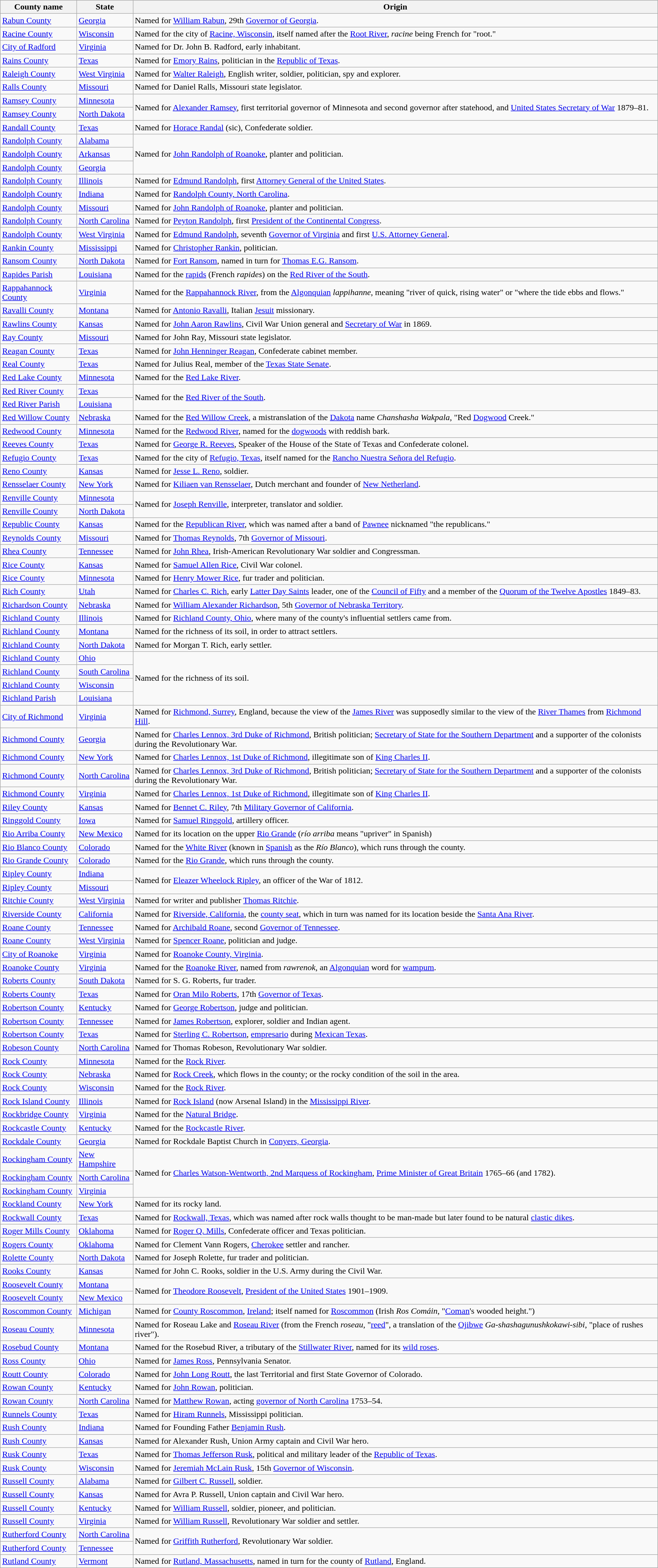<table class="wikitable sortable">
<tr ">
<th>County name</th>
<th>State</th>
<th>Origin</th>
</tr>
<tr>
<td><a href='#'>Rabun County</a></td>
<td><a href='#'>Georgia</a></td>
<td>Named for <a href='#'>William Rabun</a>, 29th <a href='#'>Governor of Georgia</a>.</td>
</tr>
<tr>
<td><a href='#'>Racine County</a></td>
<td><a href='#'>Wisconsin</a></td>
<td>Named for the city of <a href='#'>Racine, Wisconsin</a>, itself named after the <a href='#'>Root River</a>, <em>racine</em> being French for "root."</td>
</tr>
<tr>
<td><a href='#'>City of Radford</a></td>
<td><a href='#'>Virginia</a></td>
<td>Named for Dr. John B. Radford, early inhabitant.</td>
</tr>
<tr>
<td><a href='#'>Rains County</a></td>
<td><a href='#'>Texas</a></td>
<td>Named for <a href='#'>Emory Rains</a>, politician in the <a href='#'>Republic of Texas</a>.</td>
</tr>
<tr>
<td><a href='#'>Raleigh County</a></td>
<td><a href='#'>West Virginia</a></td>
<td>Named for <a href='#'>Walter Raleigh</a>, English writer, soldier, politician, spy and explorer.</td>
</tr>
<tr>
<td><a href='#'>Ralls County</a></td>
<td><a href='#'>Missouri</a></td>
<td>Named for Daniel Ralls, Missouri state legislator.</td>
</tr>
<tr>
<td><a href='#'>Ramsey County</a></td>
<td><a href='#'>Minnesota</a></td>
<td rowspan="2">Named for <a href='#'>Alexander Ramsey</a>, first territorial governor of Minnesota and second governor after statehood, and <a href='#'>United States Secretary of War</a> 1879–81.</td>
</tr>
<tr>
<td><a href='#'>Ramsey County</a></td>
<td><a href='#'>North Dakota</a></td>
</tr>
<tr>
<td><a href='#'>Randall County</a></td>
<td><a href='#'>Texas</a></td>
<td>Named for <a href='#'>Horace Randal</a> (sic), Confederate soldier.</td>
</tr>
<tr>
<td><a href='#'>Randolph County</a></td>
<td><a href='#'>Alabama</a></td>
<td rowspan="3">Named for <a href='#'>John Randolph of Roanoke</a>, planter and politician.</td>
</tr>
<tr>
<td><a href='#'>Randolph County</a></td>
<td><a href='#'>Arkansas</a></td>
</tr>
<tr>
<td><a href='#'>Randolph County</a></td>
<td><a href='#'>Georgia</a></td>
</tr>
<tr>
<td><a href='#'>Randolph County</a></td>
<td><a href='#'>Illinois</a></td>
<td>Named for <a href='#'>Edmund Randolph</a>, first <a href='#'>Attorney General of the United States</a>.</td>
</tr>
<tr>
<td><a href='#'>Randolph County</a></td>
<td><a href='#'>Indiana</a></td>
<td>Named for <a href='#'>Randolph County, North Carolina</a>.</td>
</tr>
<tr>
<td><a href='#'>Randolph County</a></td>
<td><a href='#'>Missouri</a></td>
<td>Named for <a href='#'>John Randolph of Roanoke</a>, planter and politician.</td>
</tr>
<tr>
<td><a href='#'>Randolph County</a></td>
<td><a href='#'>North Carolina</a></td>
<td>Named for <a href='#'>Peyton Randolph</a>, first <a href='#'>President of the Continental Congress</a>.</td>
</tr>
<tr>
<td><a href='#'>Randolph County</a></td>
<td><a href='#'>West Virginia</a></td>
<td>Named for <a href='#'>Edmund Randolph</a>, seventh <a href='#'>Governor of Virginia</a> and first <a href='#'>U.S. Attorney General</a>.</td>
</tr>
<tr>
<td><a href='#'>Rankin County</a></td>
<td><a href='#'>Mississippi</a></td>
<td>Named for <a href='#'>Christopher Rankin</a>, politician.</td>
</tr>
<tr>
<td><a href='#'>Ransom County</a></td>
<td><a href='#'>North Dakota</a></td>
<td>Named for <a href='#'>Fort Ransom</a>, named in turn for <a href='#'>Thomas E.G. Ransom</a>.</td>
</tr>
<tr>
<td><a href='#'>Rapides Parish</a></td>
<td><a href='#'>Louisiana</a></td>
<td>Named for the <a href='#'>rapids</a> (French <em>rapides</em>) on the <a href='#'>Red River of the South</a>.</td>
</tr>
<tr>
<td><a href='#'>Rappahannock County</a></td>
<td><a href='#'>Virginia</a></td>
<td>Named for the <a href='#'>Rappahannock River</a>, from the <a href='#'>Algonquian</a> <em>lappihanne</em>, meaning "river of quick, rising water" or "where the tide ebbs and flows."</td>
</tr>
<tr>
<td><a href='#'>Ravalli County</a></td>
<td><a href='#'>Montana</a></td>
<td>Named for <a href='#'>Antonio Ravalli</a>, Italian <a href='#'>Jesuit</a> missionary.</td>
</tr>
<tr>
<td><a href='#'>Rawlins County</a></td>
<td><a href='#'>Kansas</a></td>
<td>Named for <a href='#'>John Aaron Rawlins</a>, Civil War Union general and <a href='#'>Secretary of War</a> in 1869.</td>
</tr>
<tr>
<td><a href='#'>Ray County</a></td>
<td><a href='#'>Missouri</a></td>
<td>Named for John Ray, Missouri state legislator.</td>
</tr>
<tr>
<td><a href='#'>Reagan County</a></td>
<td><a href='#'>Texas</a></td>
<td>Named for <a href='#'>John Henninger Reagan</a>, Confederate cabinet member.</td>
</tr>
<tr>
<td><a href='#'>Real County</a></td>
<td><a href='#'>Texas</a></td>
<td>Named for Julius Real, member of the <a href='#'>Texas State Senate</a>.</td>
</tr>
<tr>
<td><a href='#'>Red Lake County</a></td>
<td><a href='#'>Minnesota</a></td>
<td>Named for the <a href='#'>Red Lake River</a>.</td>
</tr>
<tr>
<td><a href='#'>Red River County</a></td>
<td><a href='#'>Texas</a></td>
<td rowspan="2">Named for the <a href='#'>Red River of the South</a>.</td>
</tr>
<tr>
<td><a href='#'>Red River Parish</a></td>
<td><a href='#'>Louisiana</a></td>
</tr>
<tr>
<td><a href='#'>Red Willow County</a></td>
<td><a href='#'>Nebraska</a></td>
<td>Named for the <a href='#'>Red Willow Creek</a>, a mistranslation of the <a href='#'>Dakota</a> name <em>Chanshasha Wakpala</em>, "Red <a href='#'>Dogwood</a> Creek."</td>
</tr>
<tr>
<td><a href='#'>Redwood County</a></td>
<td><a href='#'>Minnesota</a></td>
<td>Named for the <a href='#'>Redwood River</a>, named for the <a href='#'>dogwoods</a> with reddish bark.</td>
</tr>
<tr>
<td><a href='#'>Reeves County</a></td>
<td><a href='#'>Texas</a></td>
<td>Named for <a href='#'>George R. Reeves</a>, Speaker of the House of the State of Texas and Confederate colonel.</td>
</tr>
<tr>
<td><a href='#'>Refugio County</a></td>
<td><a href='#'>Texas</a></td>
<td>Named for the city of <a href='#'>Refugio, Texas</a>, itself named for the <a href='#'>Rancho Nuestra Señora del Refugio</a>.</td>
</tr>
<tr>
<td><a href='#'>Reno County</a></td>
<td><a href='#'>Kansas</a></td>
<td>Named for <a href='#'>Jesse L. Reno</a>, soldier.</td>
</tr>
<tr>
<td><a href='#'>Rensselaer County</a></td>
<td><a href='#'>New York</a></td>
<td>Named for <a href='#'>Kiliaen van Rensselaer</a>, Dutch merchant and founder of <a href='#'>New Netherland</a>.</td>
</tr>
<tr>
<td><a href='#'>Renville County</a></td>
<td><a href='#'>Minnesota</a></td>
<td rowspan="2">Named for <a href='#'>Joseph Renville</a>, interpreter, translator and soldier.</td>
</tr>
<tr>
<td><a href='#'>Renville County</a></td>
<td><a href='#'>North Dakota</a></td>
</tr>
<tr>
<td><a href='#'>Republic County</a></td>
<td><a href='#'>Kansas</a></td>
<td>Named for the <a href='#'>Republican River</a>, which was named after a band of <a href='#'>Pawnee</a> nicknamed "the republicans."</td>
</tr>
<tr>
<td><a href='#'>Reynolds County</a></td>
<td><a href='#'>Missouri</a></td>
<td>Named for <a href='#'>Thomas Reynolds</a>, 7th <a href='#'>Governor of Missouri</a>.</td>
</tr>
<tr>
<td><a href='#'>Rhea County</a></td>
<td><a href='#'>Tennessee</a></td>
<td>Named for <a href='#'>John Rhea</a>, Irish-American Revolutionary War soldier and Congressman.</td>
</tr>
<tr>
<td><a href='#'>Rice County</a></td>
<td><a href='#'>Kansas</a></td>
<td>Named for <a href='#'>Samuel Allen Rice</a>, Civil War colonel.</td>
</tr>
<tr>
<td><a href='#'>Rice County</a></td>
<td><a href='#'>Minnesota</a></td>
<td>Named for <a href='#'>Henry Mower Rice</a>, fur trader and politician.</td>
</tr>
<tr>
<td><a href='#'>Rich County</a></td>
<td><a href='#'>Utah</a></td>
<td>Named for <a href='#'>Charles C. Rich</a>, early <a href='#'>Latter Day Saints</a> leader, one of the <a href='#'>Council of Fifty</a> and a member of the <a href='#'>Quorum of the Twelve Apostles</a> 1849–83.</td>
</tr>
<tr>
<td><a href='#'>Richardson County</a></td>
<td><a href='#'>Nebraska</a></td>
<td>Named for <a href='#'>William Alexander Richardson</a>, 5th <a href='#'>Governor of Nebraska Territory</a>.</td>
</tr>
<tr>
<td><a href='#'>Richland County</a></td>
<td><a href='#'>Illinois</a></td>
<td>Named for <a href='#'>Richland County, Ohio</a>, where many of the county's influential settlers came from.</td>
</tr>
<tr>
<td><a href='#'>Richland County</a></td>
<td><a href='#'>Montana</a></td>
<td>Named for the richness of its soil, in order to attract settlers.</td>
</tr>
<tr>
<td><a href='#'>Richland County</a></td>
<td><a href='#'>North Dakota</a></td>
<td>Named for Morgan T. Rich, early settler.</td>
</tr>
<tr>
<td><a href='#'>Richland County</a></td>
<td><a href='#'>Ohio</a></td>
<td rowspan="4">Named for the richness of its soil.</td>
</tr>
<tr>
<td><a href='#'>Richland County</a></td>
<td><a href='#'>South Carolina</a></td>
</tr>
<tr>
<td><a href='#'>Richland County</a></td>
<td><a href='#'>Wisconsin</a></td>
</tr>
<tr>
<td><a href='#'>Richland Parish</a></td>
<td><a href='#'>Louisiana</a></td>
</tr>
<tr>
<td><a href='#'>City of Richmond</a></td>
<td><a href='#'>Virginia</a></td>
<td>Named for <a href='#'>Richmond, Surrey</a>, England, because the view of the <a href='#'>James River</a> was supposedly similar to the view of the <a href='#'>River Thames</a> from <a href='#'>Richmond Hill</a>.</td>
</tr>
<tr>
<td><a href='#'>Richmond County</a></td>
<td><a href='#'>Georgia</a></td>
<td>Named for <a href='#'>Charles Lennox, 3rd Duke of Richmond</a>, British politician; <a href='#'>Secretary of State for the Southern Department</a> and a supporter of the colonists during the Revolutionary War.</td>
</tr>
<tr>
<td><a href='#'>Richmond County</a></td>
<td><a href='#'>New York</a></td>
<td>Named for <a href='#'>Charles Lennox, 1st Duke of Richmond</a>, illegitimate son of <a href='#'>King Charles II</a>.</td>
</tr>
<tr>
<td><a href='#'>Richmond County</a></td>
<td><a href='#'>North Carolina</a></td>
<td>Named for <a href='#'>Charles Lennox, 3rd Duke of Richmond</a>, British politician; <a href='#'>Secretary of State for the Southern Department</a> and a supporter of the colonists during the Revolutionary War.</td>
</tr>
<tr>
<td><a href='#'>Richmond County</a></td>
<td><a href='#'>Virginia</a></td>
<td>Named for <a href='#'>Charles Lennox, 1st Duke of Richmond</a>, illegitimate son of <a href='#'>King Charles II</a>.</td>
</tr>
<tr>
<td><a href='#'>Riley County</a></td>
<td><a href='#'>Kansas</a></td>
<td>Named for <a href='#'>Bennet C. Riley</a>, 7th <a href='#'>Military Governor of California</a>.</td>
</tr>
<tr>
<td><a href='#'>Ringgold County</a></td>
<td><a href='#'>Iowa</a></td>
<td>Named for <a href='#'>Samuel Ringgold</a>, artillery officer.</td>
</tr>
<tr>
<td><a href='#'>Rio Arriba County</a></td>
<td><a href='#'>New Mexico</a></td>
<td>Named for its location on the upper <a href='#'>Rio Grande</a> (<em>río arriba</em> means "upriver" in Spanish)</td>
</tr>
<tr>
<td><a href='#'>Rio Blanco County</a></td>
<td><a href='#'>Colorado</a></td>
<td>Named for the <a href='#'>White River</a> (known in <a href='#'>Spanish</a> as the <em>Río Blanco</em>), which runs through the county.</td>
</tr>
<tr>
<td><a href='#'>Rio Grande County</a></td>
<td><a href='#'>Colorado</a></td>
<td>Named for the <a href='#'>Rio Grande</a>, which runs through the county.</td>
</tr>
<tr>
<td><a href='#'>Ripley County</a></td>
<td><a href='#'>Indiana</a></td>
<td rowspan="2">Named for <a href='#'>Eleazer Wheelock Ripley</a>, an officer of the War of 1812.</td>
</tr>
<tr>
<td><a href='#'>Ripley County</a></td>
<td><a href='#'>Missouri</a></td>
</tr>
<tr>
<td><a href='#'>Ritchie County</a></td>
<td><a href='#'>West Virginia</a></td>
<td>Named for writer and publisher <a href='#'>Thomas Ritchie</a>.</td>
</tr>
<tr>
<td><a href='#'>Riverside County</a></td>
<td><a href='#'>California</a></td>
<td>Named for <a href='#'>Riverside, California</a>, the <a href='#'>county seat</a>, which in turn was named for its location beside the <a href='#'>Santa Ana River</a>.</td>
</tr>
<tr>
<td><a href='#'>Roane County</a></td>
<td><a href='#'>Tennessee</a></td>
<td>Named for <a href='#'>Archibald Roane</a>, second <a href='#'>Governor of Tennessee</a>.</td>
</tr>
<tr>
<td><a href='#'>Roane County</a></td>
<td><a href='#'>West Virginia</a></td>
<td>Named for <a href='#'>Spencer Roane</a>, politician and judge.</td>
</tr>
<tr>
<td><a href='#'>City of Roanoke</a></td>
<td><a href='#'>Virginia</a></td>
<td>Named for <a href='#'>Roanoke County, Virginia</a>.</td>
</tr>
<tr>
<td><a href='#'>Roanoke County</a></td>
<td><a href='#'>Virginia</a></td>
<td>Named for the <a href='#'>Roanoke River</a>, named from <em>rawrenok</em>, an <a href='#'>Algonquian</a> word for <a href='#'>wampum</a>.</td>
</tr>
<tr>
<td><a href='#'>Roberts County</a></td>
<td><a href='#'>South Dakota</a></td>
<td>Named for S. G. Roberts, fur trader.</td>
</tr>
<tr>
<td><a href='#'>Roberts County</a></td>
<td><a href='#'>Texas</a></td>
<td>Named for <a href='#'>Oran Milo Roberts</a>, 17th <a href='#'>Governor of Texas</a>.</td>
</tr>
<tr>
<td><a href='#'>Robertson County</a></td>
<td><a href='#'>Kentucky</a></td>
<td>Named for <a href='#'>George Robertson</a>, judge and politician.</td>
</tr>
<tr>
<td><a href='#'>Robertson County</a></td>
<td><a href='#'>Tennessee</a></td>
<td>Named for <a href='#'>James Robertson</a>, explorer, soldier and Indian agent.</td>
</tr>
<tr>
<td><a href='#'>Robertson County</a></td>
<td><a href='#'>Texas</a></td>
<td>Named for <a href='#'>Sterling C. Robertson</a>, <a href='#'>empresario</a> during <a href='#'>Mexican Texas</a>.</td>
</tr>
<tr>
<td><a href='#'>Robeson County</a></td>
<td><a href='#'>North Carolina</a></td>
<td>Named for Thomas Robeson, Revolutionary War soldier.</td>
</tr>
<tr>
<td><a href='#'>Rock County</a></td>
<td><a href='#'>Minnesota</a></td>
<td>Named for the <a href='#'>Rock River</a>.</td>
</tr>
<tr>
<td><a href='#'>Rock County</a></td>
<td><a href='#'>Nebraska</a></td>
<td>Named for <a href='#'>Rock Creek</a>, which flows in the county; or the rocky condition of the soil in the area.</td>
</tr>
<tr>
<td><a href='#'>Rock County</a></td>
<td><a href='#'>Wisconsin</a></td>
<td>Named for the <a href='#'>Rock River</a>.</td>
</tr>
<tr>
<td><a href='#'>Rock Island County</a></td>
<td><a href='#'>Illinois</a></td>
<td>Named for <a href='#'>Rock Island</a> (now Arsenal Island) in the <a href='#'>Mississippi River</a>.</td>
</tr>
<tr>
<td><a href='#'>Rockbridge County</a></td>
<td><a href='#'>Virginia</a></td>
<td>Named for the <a href='#'>Natural Bridge</a>.</td>
</tr>
<tr>
<td><a href='#'>Rockcastle County</a></td>
<td><a href='#'>Kentucky</a></td>
<td>Named for the <a href='#'>Rockcastle River</a>.</td>
</tr>
<tr>
<td><a href='#'>Rockdale County</a></td>
<td><a href='#'>Georgia</a></td>
<td>Named for Rockdale Baptist Church in <a href='#'>Conyers, Georgia</a>.</td>
</tr>
<tr>
<td><a href='#'>Rockingham County</a></td>
<td><a href='#'>New Hampshire</a></td>
<td rowspan="3">Named for <a href='#'>Charles Watson-Wentworth, 2nd Marquess of Rockingham</a>, <a href='#'>Prime Minister of Great Britain</a> 1765–66 (and 1782).</td>
</tr>
<tr>
<td><a href='#'>Rockingham County</a></td>
<td><a href='#'>North Carolina</a></td>
</tr>
<tr>
<td><a href='#'>Rockingham County</a></td>
<td><a href='#'>Virginia</a></td>
</tr>
<tr>
<td><a href='#'>Rockland County</a></td>
<td><a href='#'>New York</a></td>
<td>Named for its rocky land.</td>
</tr>
<tr>
<td><a href='#'>Rockwall County</a></td>
<td><a href='#'>Texas</a></td>
<td>Named for <a href='#'>Rockwall, Texas</a>, which was named after rock walls thought to be man-made but later found to be natural <a href='#'>clastic dikes</a>.</td>
</tr>
<tr>
<td><a href='#'>Roger Mills County</a></td>
<td><a href='#'>Oklahoma</a></td>
<td>Named for <a href='#'>Roger Q. Mills</a>, Confederate officer and Texas politician.</td>
</tr>
<tr>
<td><a href='#'>Rogers County</a></td>
<td><a href='#'>Oklahoma</a></td>
<td>Named for Clement Vann Rogers, <a href='#'>Cherokee</a> settler and rancher.</td>
</tr>
<tr>
<td><a href='#'>Rolette County</a></td>
<td><a href='#'>North Dakota</a></td>
<td>Named for Joseph Rolette, fur trader and politician.</td>
</tr>
<tr>
<td><a href='#'>Rooks County</a></td>
<td><a href='#'>Kansas</a></td>
<td>Named for John C. Rooks, soldier in the U.S. Army during the Civil War.</td>
</tr>
<tr>
<td><a href='#'>Roosevelt County</a></td>
<td><a href='#'>Montana</a></td>
<td rowspan="2">Named for <a href='#'>Theodore Roosevelt</a>, <a href='#'>President of the United States</a> 1901–1909.</td>
</tr>
<tr>
<td><a href='#'>Roosevelt County</a></td>
<td><a href='#'>New Mexico</a></td>
</tr>
<tr>
<td><a href='#'>Roscommon County</a></td>
<td><a href='#'>Michigan</a></td>
<td>Named for <a href='#'>County Roscommon</a>, <a href='#'>Ireland</a>; itself named for <a href='#'>Roscommon</a> (Irish <em>Ros Comáin</em>, "<a href='#'>Coman</a>'s wooded height.")</td>
</tr>
<tr>
<td><a href='#'>Roseau County</a></td>
<td><a href='#'>Minnesota</a></td>
<td>Named for Roseau Lake and <a href='#'>Roseau River</a> (from the French <em>roseau</em>, "<a href='#'>reed</a>", a translation of the <a href='#'>Ojibwe</a> <em>Ga-shashagunushkokawi-sibi</em>, "place of rushes river").</td>
</tr>
<tr>
<td><a href='#'>Rosebud County</a></td>
<td><a href='#'>Montana</a></td>
<td>Named for the Rosebud River, a tributary of the <a href='#'>Stillwater River</a>, named for its <a href='#'>wild roses</a>.</td>
</tr>
<tr>
<td><a href='#'>Ross County</a></td>
<td><a href='#'>Ohio</a></td>
<td>Named for <a href='#'>James Ross</a>, Pennsylvania Senator.</td>
</tr>
<tr>
<td><a href='#'>Routt County</a></td>
<td><a href='#'>Colorado</a></td>
<td>Named for <a href='#'>John Long Routt</a>, the last Territorial and first State Governor of Colorado.</td>
</tr>
<tr>
<td><a href='#'>Rowan County</a></td>
<td><a href='#'>Kentucky</a></td>
<td>Named for <a href='#'>John Rowan</a>, politician.</td>
</tr>
<tr>
<td><a href='#'>Rowan County</a></td>
<td><a href='#'>North Carolina</a></td>
<td>Named for <a href='#'>Matthew Rowan</a>,  acting <a href='#'>governor of North Carolina</a> 1753–54.</td>
</tr>
<tr>
<td><a href='#'>Runnels County</a></td>
<td><a href='#'>Texas</a></td>
<td>Named for <a href='#'>Hiram Runnels</a>, Mississippi politician.</td>
</tr>
<tr>
<td><a href='#'>Rush County</a></td>
<td><a href='#'>Indiana</a></td>
<td>Named for Founding Father <a href='#'>Benjamin Rush</a>.</td>
</tr>
<tr>
<td><a href='#'>Rush County</a></td>
<td><a href='#'>Kansas</a></td>
<td>Named for Alexander Rush, Union Army captain and Civil War hero.</td>
</tr>
<tr>
<td><a href='#'>Rusk County</a></td>
<td><a href='#'>Texas</a></td>
<td>Named for <a href='#'>Thomas Jefferson Rusk</a>, political and military leader of the <a href='#'>Republic of Texas</a>.</td>
</tr>
<tr>
<td><a href='#'>Rusk County</a></td>
<td><a href='#'>Wisconsin</a></td>
<td>Named for <a href='#'>Jeremiah McLain Rusk</a>, 15th <a href='#'>Governor of Wisconsin</a>.</td>
</tr>
<tr>
<td><a href='#'>Russell County</a></td>
<td><a href='#'>Alabama</a></td>
<td>Named for <a href='#'>Gilbert C. Russell</a>, soldier.</td>
</tr>
<tr>
<td><a href='#'>Russell County</a></td>
<td><a href='#'>Kansas</a></td>
<td>Named for Avra P. Russell, Union captain and Civil War hero.</td>
</tr>
<tr>
<td><a href='#'>Russell County</a></td>
<td><a href='#'>Kentucky</a></td>
<td>Named for <a href='#'>William Russell</a>, soldier, pioneer, and politician.</td>
</tr>
<tr>
<td><a href='#'>Russell County</a></td>
<td><a href='#'>Virginia</a></td>
<td>Named for <a href='#'>William Russell</a>, Revolutionary War soldier and settler.</td>
</tr>
<tr>
<td><a href='#'>Rutherford County</a></td>
<td><a href='#'>North Carolina</a></td>
<td rowspan="2">Named for <a href='#'>Griffith Rutherford</a>, Revolutionary War soldier.</td>
</tr>
<tr>
<td><a href='#'>Rutherford County</a></td>
<td><a href='#'>Tennessee</a></td>
</tr>
<tr>
<td><a href='#'>Rutland County</a></td>
<td><a href='#'>Vermont</a></td>
<td>Named for <a href='#'>Rutland, Massachusetts</a>, named in turn for the county of <a href='#'>Rutland</a>, England.</td>
</tr>
</table>
